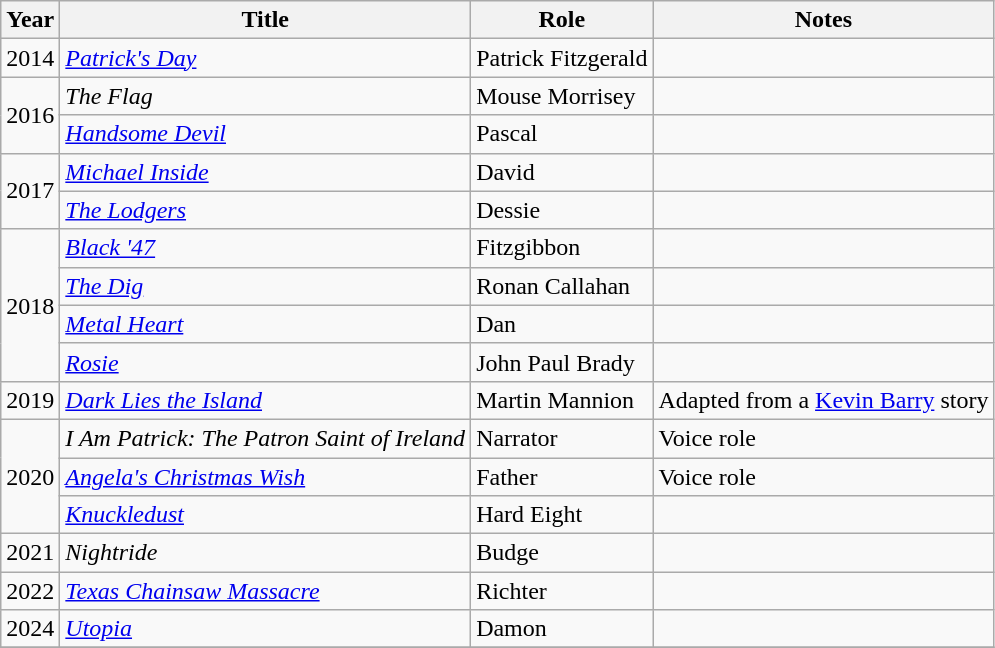<table class="wikitable sortable">
<tr>
<th>Year</th>
<th>Title</th>
<th>Role</th>
<th class="unsortable">Notes</th>
</tr>
<tr>
<td>2014</td>
<td><em><a href='#'>Patrick's Day</a></em></td>
<td>Patrick Fitzgerald</td>
<td></td>
</tr>
<tr>
<td rowspan="2">2016</td>
<td><em>The Flag</em></td>
<td>Mouse Morrisey</td>
<td></td>
</tr>
<tr>
<td><em><a href='#'>Handsome Devil</a></em></td>
<td>Pascal</td>
<td></td>
</tr>
<tr>
<td rowspan="2">2017</td>
<td><em><a href='#'>Michael Inside</a></em></td>
<td>David</td>
<td></td>
</tr>
<tr>
<td><em><a href='#'>The Lodgers</a></em></td>
<td>Dessie</td>
<td></td>
</tr>
<tr>
<td rowspan="4">2018</td>
<td><em><a href='#'>Black '47</a></em></td>
<td>Fitzgibbon</td>
<td></td>
</tr>
<tr>
<td><em><a href='#'>The Dig</a></em></td>
<td>Ronan Callahan</td>
<td></td>
</tr>
<tr>
<td><em><a href='#'>Metal Heart</a></em></td>
<td>Dan</td>
<td></td>
</tr>
<tr>
<td><em><a href='#'>Rosie</a></em></td>
<td>John Paul Brady</td>
<td></td>
</tr>
<tr>
<td>2019</td>
<td><em><a href='#'>Dark Lies the Island</a></em></td>
<td>Martin Mannion</td>
<td>Adapted from a <a href='#'>Kevin Barry</a> story</td>
</tr>
<tr>
<td rowspan="3">2020</td>
<td><em>I Am Patrick: The Patron Saint of Ireland</em></td>
<td>Narrator</td>
<td>Voice role</td>
</tr>
<tr>
<td><em><a href='#'>Angela's Christmas Wish</a></em></td>
<td>Father</td>
<td>Voice role</td>
</tr>
<tr>
<td><em><a href='#'>Knuckledust</a></em></td>
<td>Hard Eight</td>
<td></td>
</tr>
<tr>
<td>2021</td>
<td><em>Nightride</em></td>
<td>Budge</td>
<td></td>
</tr>
<tr>
<td>2022</td>
<td><em><a href='#'>Texas Chainsaw Massacre</a></em></td>
<td>Richter</td>
<td></td>
</tr>
<tr>
<td>2024</td>
<td><em><a href='#'>Utopia</a></em></td>
<td>Damon</td>
<td></td>
</tr>
<tr>
</tr>
</table>
